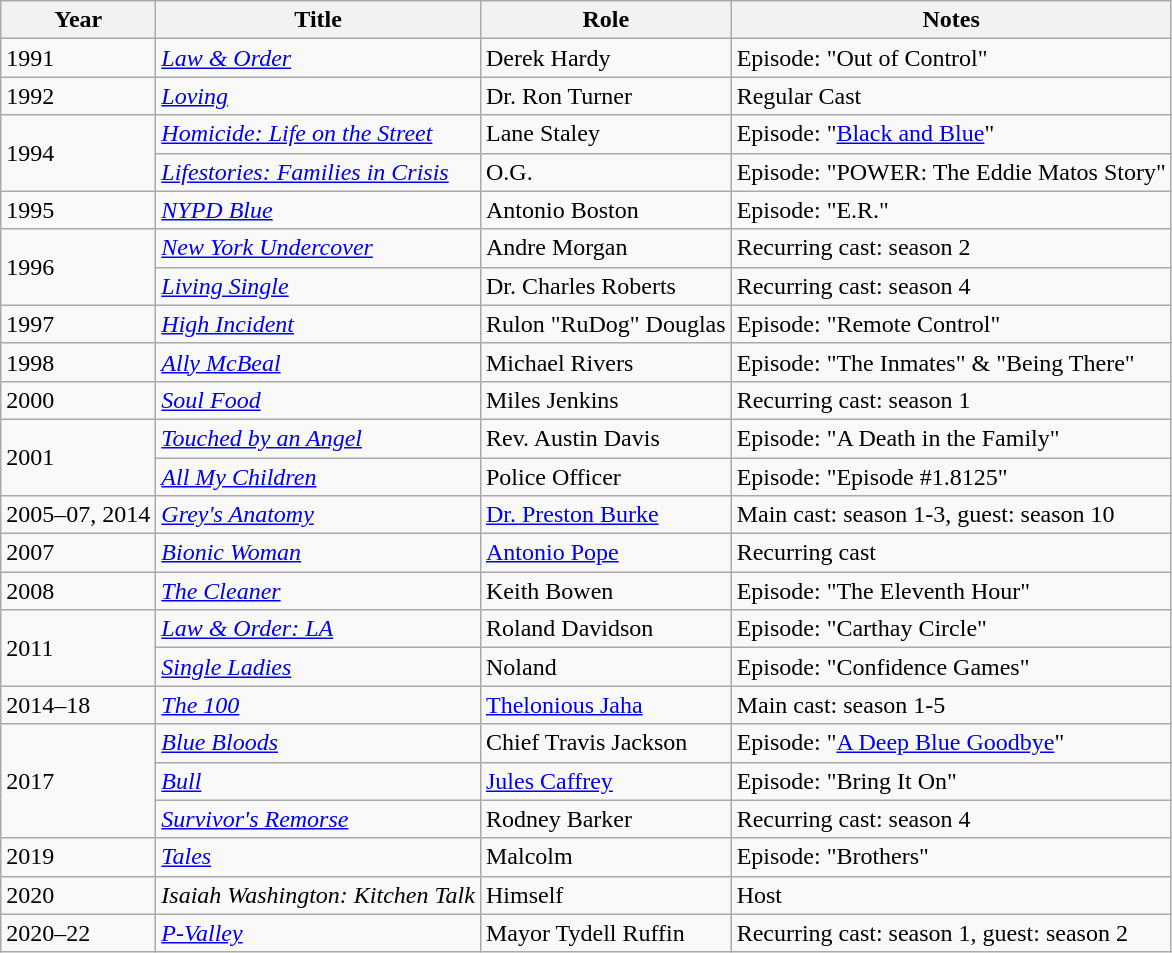<table class="wikitable sortable">
<tr>
<th>Year</th>
<th>Title</th>
<th>Role</th>
<th>Notes</th>
</tr>
<tr>
<td>1991</td>
<td><em><a href='#'>Law & Order</a></em></td>
<td>Derek Hardy</td>
<td>Episode: "Out of Control"</td>
</tr>
<tr>
<td>1992</td>
<td><em><a href='#'>Loving</a></em></td>
<td>Dr. Ron Turner</td>
<td>Regular Cast</td>
</tr>
<tr>
<td rowspan="2">1994</td>
<td><em><a href='#'>Homicide: Life on the Street</a></em></td>
<td>Lane Staley</td>
<td>Episode: "<a href='#'>Black and Blue</a>"</td>
</tr>
<tr>
<td><em><a href='#'>Lifestories: Families in Crisis</a></em></td>
<td>O.G.</td>
<td>Episode: "POWER: The Eddie Matos Story"</td>
</tr>
<tr>
<td>1995</td>
<td><em><a href='#'>NYPD Blue</a></em></td>
<td>Antonio Boston</td>
<td>Episode: "E.R."</td>
</tr>
<tr>
<td rowspan="2">1996</td>
<td><em><a href='#'>New York Undercover</a></em></td>
<td>Andre Morgan</td>
<td>Recurring cast: season 2</td>
</tr>
<tr>
<td><em><a href='#'>Living Single</a></em></td>
<td>Dr. Charles Roberts</td>
<td>Recurring cast: season 4</td>
</tr>
<tr>
<td>1997</td>
<td><em><a href='#'>High Incident</a></em></td>
<td>Rulon "RuDog" Douglas</td>
<td>Episode: "Remote Control"</td>
</tr>
<tr>
<td>1998</td>
<td><em><a href='#'>Ally McBeal</a></em></td>
<td>Michael Rivers</td>
<td>Episode: "The Inmates" & "Being There"</td>
</tr>
<tr>
<td>2000</td>
<td><em><a href='#'>Soul Food</a></em></td>
<td>Miles Jenkins</td>
<td>Recurring cast: season 1</td>
</tr>
<tr>
<td rowspan="2">2001</td>
<td><em><a href='#'>Touched by an Angel</a></em></td>
<td>Rev. Austin Davis</td>
<td>Episode: "A Death in the Family"</td>
</tr>
<tr>
<td><em><a href='#'>All My Children</a></em></td>
<td>Police Officer</td>
<td>Episode: "Episode #1.8125"</td>
</tr>
<tr>
<td>2005–07, 2014</td>
<td><em><a href='#'>Grey's Anatomy</a></em></td>
<td><a href='#'>Dr. Preston Burke</a></td>
<td>Main cast: season 1-3, guest: season 10</td>
</tr>
<tr>
<td>2007</td>
<td><em><a href='#'>Bionic Woman</a></em></td>
<td><a href='#'>Antonio Pope</a></td>
<td>Recurring cast</td>
</tr>
<tr>
<td>2008</td>
<td><em><a href='#'>The Cleaner</a></em></td>
<td>Keith Bowen</td>
<td>Episode: "The Eleventh Hour"</td>
</tr>
<tr>
<td rowspan="2">2011</td>
<td><em><a href='#'>Law & Order: LA</a></em></td>
<td>Roland Davidson</td>
<td>Episode: "Carthay Circle"</td>
</tr>
<tr>
<td><em><a href='#'>Single Ladies</a></em></td>
<td>Noland</td>
<td>Episode: "Confidence Games"</td>
</tr>
<tr>
<td>2014–18</td>
<td><em><a href='#'>The 100</a></em></td>
<td><a href='#'>Thelonious Jaha</a></td>
<td>Main cast: season 1-5</td>
</tr>
<tr>
<td rowspan="3">2017</td>
<td><em><a href='#'>Blue Bloods</a></em></td>
<td>Chief Travis Jackson</td>
<td>Episode: "<a href='#'>A Deep Blue Goodbye</a>"</td>
</tr>
<tr>
<td><em><a href='#'>Bull</a></em></td>
<td><a href='#'>Jules Caffrey</a></td>
<td>Episode: "Bring It On"</td>
</tr>
<tr>
<td><em><a href='#'>Survivor's Remorse</a></em></td>
<td>Rodney Barker</td>
<td>Recurring cast: season 4</td>
</tr>
<tr>
<td>2019</td>
<td><em><a href='#'>Tales</a></em></td>
<td>Malcolm</td>
<td>Episode: "Brothers"</td>
</tr>
<tr>
<td>2020</td>
<td><em>Isaiah Washington: Kitchen Talk</em></td>
<td>Himself</td>
<td>Host</td>
</tr>
<tr>
<td>2020–22</td>
<td><em><a href='#'>P-Valley</a></em></td>
<td>Mayor Tydell Ruffin</td>
<td>Recurring cast: season 1, guest: season 2</td>
</tr>
</table>
